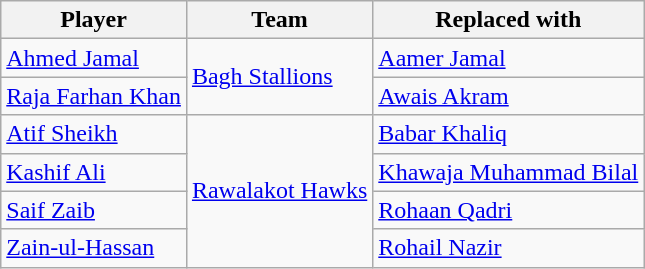<table class="wikitable">
<tr>
<th>Player</th>
<th>Team</th>
<th>Replaced with</th>
</tr>
<tr>
<td> <a href='#'>Ahmed Jamal</a></td>
<td rowspan="2"><a href='#'>Bagh Stallions</a></td>
<td> <a href='#'>Aamer Jamal</a></td>
</tr>
<tr>
<td> <a href='#'>Raja Farhan Khan</a></td>
<td> <a href='#'>Awais Akram</a></td>
</tr>
<tr>
<td> <a href='#'>Atif Sheikh</a></td>
<td rowspan="4"><a href='#'>Rawalakot Hawks</a></td>
<td> <a href='#'>Babar Khaliq</a></td>
</tr>
<tr>
<td> <a href='#'>Kashif Ali</a></td>
<td> <a href='#'>Khawaja Muhammad Bilal</a></td>
</tr>
<tr>
<td> <a href='#'>Saif Zaib</a></td>
<td> <a href='#'>Rohaan Qadri</a></td>
</tr>
<tr>
<td> <a href='#'>Zain-ul-Hassan</a></td>
<td> <a href='#'>Rohail Nazir</a></td>
</tr>
</table>
